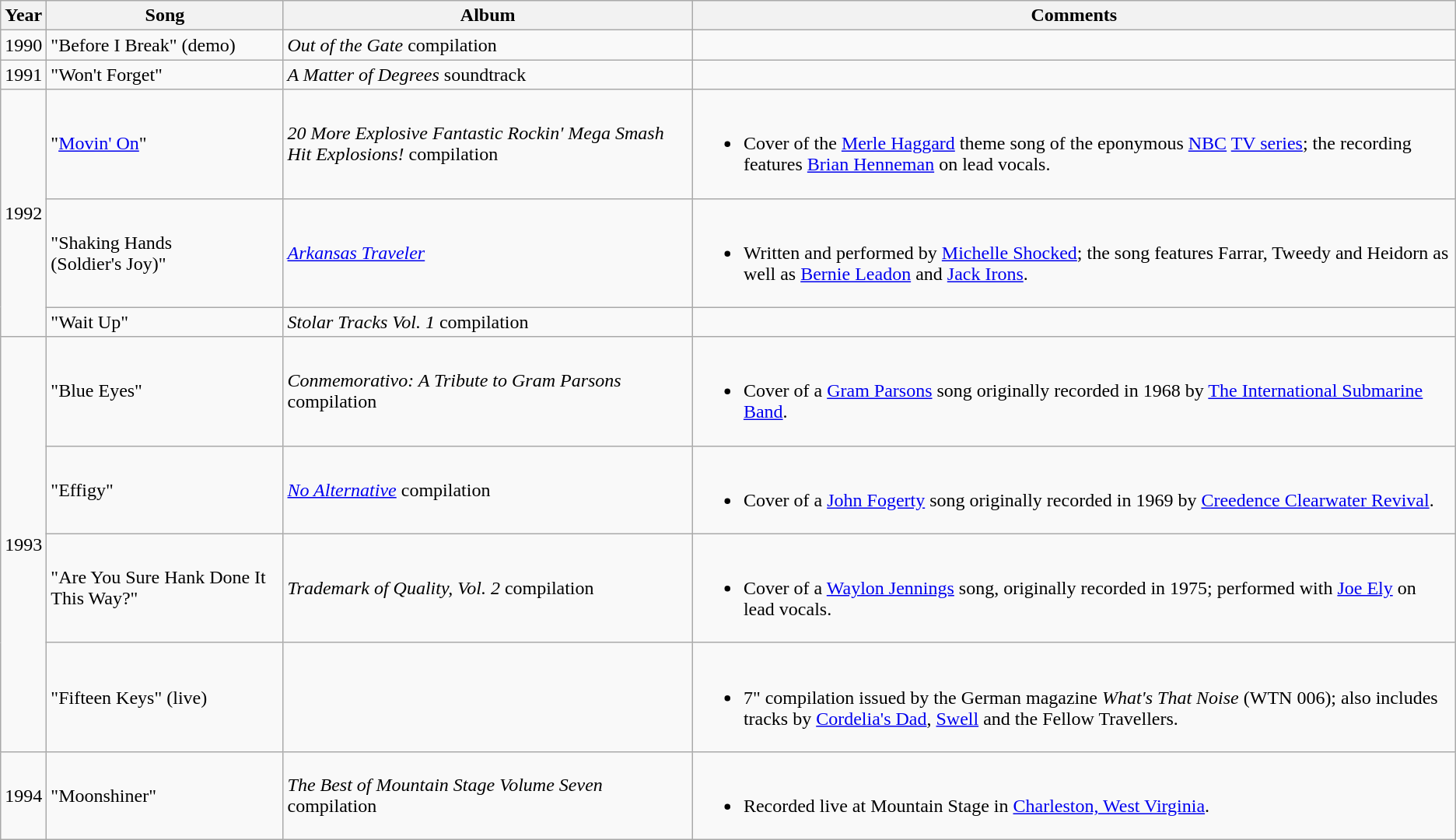<table class="wikitable">
<tr>
<th>Year</th>
<th>Song</th>
<th>Album</th>
<th>Comments</th>
</tr>
<tr>
<td rowspan="1">1990</td>
<td>"Before I Break" (demo)</td>
<td><em>Out of the Gate</em> compilation</td>
<td></td>
</tr>
<tr>
<td rowspan="1">1991</td>
<td>"Won't Forget"</td>
<td><em>A Matter of Degrees</em> soundtrack</td>
<td></td>
</tr>
<tr>
<td rowspan="3">1992</td>
<td>"<a href='#'>Movin' On</a>"</td>
<td><em>20 More Explosive Fantastic Rockin' Mega Smash Hit Explosions!</em> compilation</td>
<td><br><ul><li>Cover of the <a href='#'>Merle Haggard</a> theme song of the eponymous <a href='#'>NBC</a> <a href='#'>TV series</a>; the recording features <a href='#'>Brian Henneman</a> on lead vocals.</li></ul></td>
</tr>
<tr>
<td>"Shaking Hands (Soldier's Joy)"</td>
<td><em><a href='#'>Arkansas Traveler</a></em></td>
<td><br><ul><li>Written and performed by <a href='#'>Michelle Shocked</a>; the song features Farrar, Tweedy and Heidorn as well as <a href='#'>Bernie Leadon</a> and <a href='#'>Jack Irons</a>.</li></ul></td>
</tr>
<tr>
<td>"Wait Up"</td>
<td><em>Stolar Tracks Vol. 1</em> compilation</td>
<td></td>
</tr>
<tr>
<td rowspan="4">1993</td>
<td>"Blue Eyes"</td>
<td><em>Conmemorativo: A Tribute to Gram Parsons</em> compilation</td>
<td><br><ul><li>Cover of a <a href='#'>Gram Parsons</a> song originally recorded in 1968 by <a href='#'>The International Submarine Band</a>.</li></ul></td>
</tr>
<tr>
<td>"Effigy"</td>
<td><em><a href='#'>No Alternative</a></em> compilation</td>
<td><br><ul><li>Cover of a <a href='#'>John Fogerty</a> song originally recorded in 1969 by <a href='#'>Creedence Clearwater Revival</a>.</li></ul></td>
</tr>
<tr>
<td>"Are You Sure Hank Done It This Way?"</td>
<td><em>Trademark of Quality, Vol. 2</em> compilation</td>
<td><br><ul><li>Cover of a <a href='#'>Waylon Jennings</a> song, originally recorded in 1975; performed with <a href='#'>Joe Ely</a> on lead vocals.</li></ul></td>
</tr>
<tr>
<td>"Fifteen Keys" (live)</td>
<td></td>
<td><br><ul><li>7" compilation issued by the German magazine <em>What's That Noise</em> (WTN 006); also includes tracks by <a href='#'>Cordelia's Dad</a>, <a href='#'>Swell</a> and the Fellow Travellers.</li></ul></td>
</tr>
<tr>
<td rowspan="1">1994</td>
<td>"Moonshiner"</td>
<td><em>The Best of Mountain Stage Volume Seven</em> compilation</td>
<td><br><ul><li>Recorded live at Mountain Stage in <a href='#'>Charleston, West Virginia</a>.</li></ul></td>
</tr>
</table>
